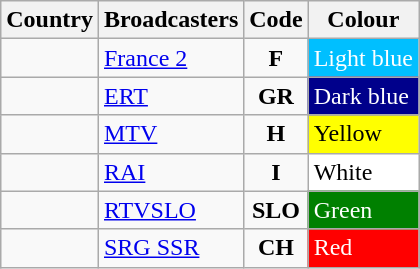<table class="wikitable sortable">
<tr>
<th>Country</th>
<th>Broadcasters</th>
<th>Code</th>
<th>Colour</th>
</tr>
<tr>
<td></td>
<td><a href='#'>France 2</a></td>
<td align="center"><strong>F</strong></td>
<td style="background:deepskyblue; color: white">Light blue</td>
</tr>
<tr>
<td></td>
<td><a href='#'>ERT</a></td>
<td align="center"><strong>GR</strong></td>
<td style="background:darkblue; color: white">Dark blue</td>
</tr>
<tr>
<td></td>
<td><a href='#'>MTV</a></td>
<td align="center"><strong>H</strong></td>
<td style="background:yellow; color:black ">Yellow</td>
</tr>
<tr>
<td></td>
<td><a href='#'>RAI</a></td>
<td align="center"><strong>I</strong></td>
<td style="background:white; color:black ">White</td>
</tr>
<tr>
<td></td>
<td><a href='#'>RTVSLO</a></td>
<td align="center"><strong>SLO</strong></td>
<td style="background:green; color: white">Green</td>
</tr>
<tr>
<td></td>
<td><a href='#'>SRG SSR</a></td>
<td align="center"><strong>CH</strong></td>
<td style="background:red; color:white ">Red</td>
</tr>
</table>
